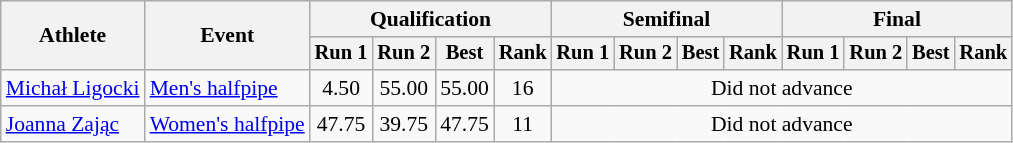<table class="wikitable" style="font-size:90%">
<tr>
<th rowspan="2">Athlete</th>
<th rowspan="2">Event</th>
<th colspan="4">Qualification</th>
<th colspan="4">Semifinal</th>
<th colspan="4">Final</th>
</tr>
<tr style="font-size:95%">
<th>Run 1</th>
<th>Run 2</th>
<th>Best</th>
<th>Rank</th>
<th>Run 1</th>
<th>Run 2</th>
<th>Best</th>
<th>Rank</th>
<th>Run 1</th>
<th>Run 2</th>
<th>Best</th>
<th>Rank</th>
</tr>
<tr align=center>
<td align=left><a href='#'>Michał Ligocki</a></td>
<td align=left><a href='#'>Men's halfpipe</a></td>
<td>4.50</td>
<td>55.00</td>
<td>55.00</td>
<td>16</td>
<td colspan=8>Did not advance</td>
</tr>
<tr align=center>
<td align=left><a href='#'>Joanna Zając</a></td>
<td align=left><a href='#'>Women's halfpipe</a></td>
<td>47.75</td>
<td>39.75</td>
<td>47.75</td>
<td>11</td>
<td colspan=8>Did not advance</td>
</tr>
</table>
